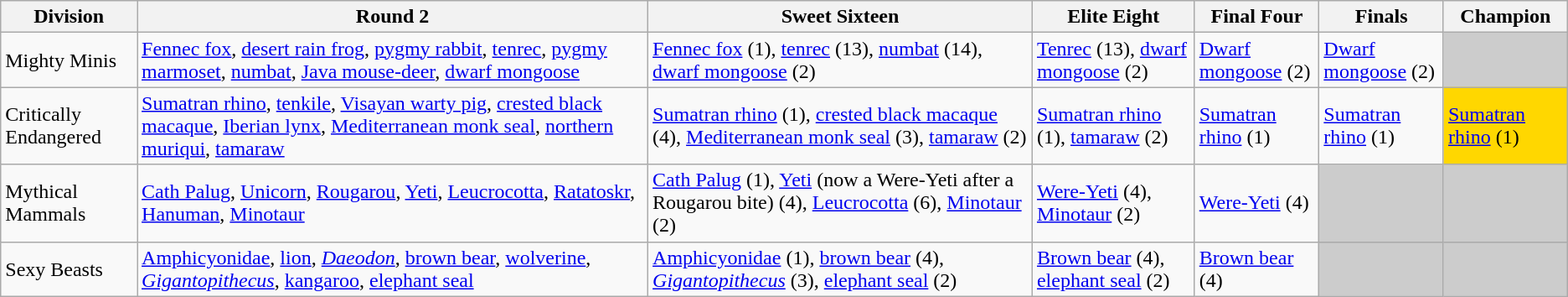<table class="wikitable">
<tr>
<th>Division</th>
<th>Round 2</th>
<th>Sweet Sixteen</th>
<th>Elite Eight</th>
<th>Final Four</th>
<th>Finals</th>
<th>Champion</th>
</tr>
<tr>
<td>Mighty Minis</td>
<td><a href='#'>Fennec fox</a>, <a href='#'>desert rain frog</a>, <a href='#'>pygmy rabbit</a>, <a href='#'>tenrec</a>, <a href='#'>pygmy marmoset</a>, <a href='#'>numbat</a>, <a href='#'>Java mouse-deer</a>, <a href='#'>dwarf mongoose</a></td>
<td><a href='#'>Fennec fox</a> (1), <a href='#'>tenrec</a> (13), <a href='#'>numbat</a> (14), <a href='#'>dwarf mongoose</a> (2)</td>
<td><a href='#'>Tenrec</a> (13), <a href='#'>dwarf mongoose</a> (2)</td>
<td><a href='#'>Dwarf mongoose</a> (2)</td>
<td><a href='#'>Dwarf mongoose</a> (2)</td>
<td style="background:#ccc;"></td>
</tr>
<tr>
<td>Critically Endangered</td>
<td><a href='#'>Sumatran rhino</a>, <a href='#'>tenkile</a>, <a href='#'>Visayan warty pig</a>, <a href='#'>crested black macaque</a>, <a href='#'>Iberian lynx</a>, <a href='#'>Mediterranean monk seal</a>, <a href='#'>northern muriqui</a>, <a href='#'>tamaraw</a></td>
<td><a href='#'>Sumatran rhino</a> (1), <a href='#'>crested black macaque</a> (4), <a href='#'>Mediterranean monk seal</a> (3), <a href='#'>tamaraw</a> (2)</td>
<td><a href='#'>Sumatran rhino</a> (1), <a href='#'>tamaraw</a> (2)</td>
<td><a href='#'>Sumatran rhino</a> (1)</td>
<td><a href='#'>Sumatran rhino</a> (1)</td>
<td style="background:gold;"><a href='#'>Sumatran rhino</a> (1)</td>
</tr>
<tr>
<td>Mythical Mammals</td>
<td><a href='#'>Cath Palug</a>, <a href='#'>Unicorn</a>, <a href='#'>Rougarou</a>, <a href='#'>Yeti</a>, <a href='#'>Leucrocotta</a>, <a href='#'>Ratatoskr</a>, <a href='#'>Hanuman</a>, <a href='#'>Minotaur</a></td>
<td><a href='#'>Cath Palug</a> (1), <a href='#'>Yeti</a> (now a Were-Yeti after a Rougarou bite) (4), <a href='#'>Leucrocotta</a> (6), <a href='#'>Minotaur</a> (2)</td>
<td><a href='#'>Were-Yeti</a> (4), <a href='#'>Minotaur</a> (2)</td>
<td><a href='#'>Were-Yeti</a> (4)</td>
<td style="background:#ccc;"></td>
<td style="background:#ccc;"></td>
</tr>
<tr>
<td>Sexy Beasts</td>
<td><a href='#'>Amphicyonidae</a>, <a href='#'>lion</a>, <em><a href='#'>Daeodon</a></em>, <a href='#'>brown bear</a>, <a href='#'>wolverine</a>, <em><a href='#'>Gigantopithecus</a></em>, <a href='#'>kangaroo</a>, <a href='#'>elephant seal</a></td>
<td><a href='#'>Amphicyonidae</a> (1), <a href='#'>brown bear</a> (4), <em><a href='#'>Gigantopithecus</a></em> (3), <a href='#'>elephant seal</a> (2)</td>
<td><a href='#'>Brown bear</a> (4), <a href='#'>elephant seal</a> (2)</td>
<td><a href='#'>Brown bear</a> (4)</td>
<td style="background:#ccc;"></td>
<td style="background:#ccc;"></td>
</tr>
</table>
